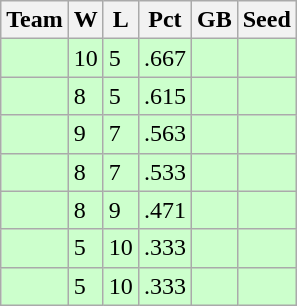<table class="wikitable">
<tr>
<th>Team</th>
<th>W</th>
<th>L</th>
<th>Pct</th>
<th>GB</th>
<th>Seed</th>
</tr>
<tr bgcolor="#ccffcc">
<td></td>
<td>10</td>
<td>5</td>
<td>.667</td>
<td></td>
<td></td>
</tr>
<tr bgcolor="#ccffcc">
<td></td>
<td>8</td>
<td>5</td>
<td>.615</td>
<td></td>
<td></td>
</tr>
<tr bgcolor="#ccffcc">
<td></td>
<td>9</td>
<td>7</td>
<td>.563</td>
<td></td>
<td></td>
</tr>
<tr bgcolor="#ccffcc">
<td></td>
<td>8</td>
<td>7</td>
<td>.533</td>
<td></td>
<td></td>
</tr>
<tr bgcolor="#ccffcc">
<td></td>
<td>8</td>
<td>9</td>
<td>.471</td>
<td></td>
<td></td>
</tr>
<tr bgcolor="#ccffcc">
<td></td>
<td>5</td>
<td>10</td>
<td>.333</td>
<td></td>
<td></td>
</tr>
<tr bgcolor="#ccffcc">
<td></td>
<td>5</td>
<td>10</td>
<td>.333</td>
<td></td>
<td></td>
</tr>
</table>
